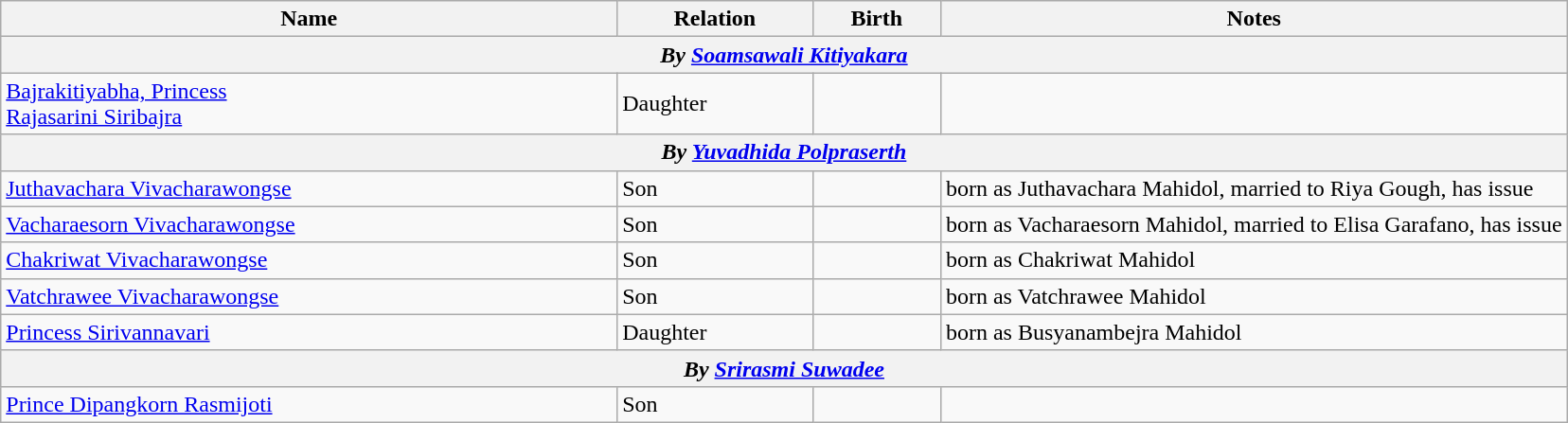<table class="wikitable plainrowheaders">
<tr>
<th>Name</th>
<th>Relation</th>
<th>Birth</th>
<th style="width:40%;">Notes</th>
</tr>
<tr>
<th colspan=4><strong><em>By <a href='#'>Soamsawali Kitiyakara</a></em></strong> </th>
</tr>
<tr>
<td><a href='#'>Bajrakitiyabha, Princess<br>Rajasarini Siribajra</a></td>
<td>Daughter</td>
<td></td>
<td></td>
</tr>
<tr>
<th colspan="4"><strong><em>By <a href='#'>Yuvadhida Polpraserth</a></em></strong> </th>
</tr>
<tr>
<td><a href='#'>Juthavachara Vivacharawongse</a></td>
<td>Son</td>
<td></td>
<td>born as Juthavachara Mahidol, married to Riya Gough, has issue</td>
</tr>
<tr>
<td><a href='#'>Vacharaesorn Vivacharawongse</a></td>
<td>Son</td>
<td></td>
<td>born as Vacharaesorn Mahidol, married to Elisa Garafano, has issue</td>
</tr>
<tr>
<td><a href='#'>Chakriwat Vivacharawongse</a></td>
<td>Son</td>
<td></td>
<td>born as Chakriwat Mahidol</td>
</tr>
<tr>
<td><a href='#'>Vatchrawee Vivacharawongse</a></td>
<td>Son</td>
<td></td>
<td>born as Vatchrawee Mahidol</td>
</tr>
<tr>
<td><a href='#'>Princess Sirivannavari</a></td>
<td>Daughter</td>
<td></td>
<td>born as Busyanambejra Mahidol</td>
</tr>
<tr>
<th colspan="4"><strong><em>By <a href='#'>Srirasmi Suwadee</a></em></strong> </th>
</tr>
<tr>
<td><a href='#'>Prince Dipangkorn Rasmijoti</a></td>
<td>Son</td>
<td></td>
<td></td>
</tr>
</table>
